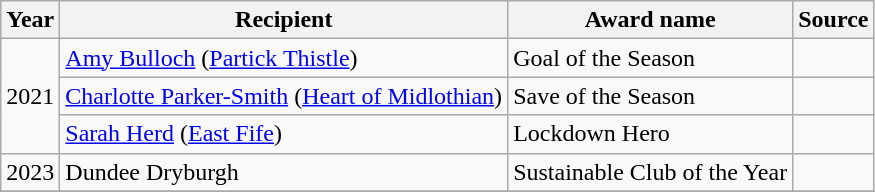<table class="wikitable sortable">
<tr>
<th>Year</th>
<th>Recipient</th>
<th>Award name</th>
<th>Source</th>
</tr>
<tr>
<td rowspan=3>2021</td>
<td><a href='#'>Amy Bulloch</a> (<a href='#'>Partick Thistle</a>)</td>
<td>Goal of the Season</td>
<td></td>
</tr>
<tr>
<td><a href='#'>Charlotte Parker-Smith</a> (<a href='#'>Heart of Midlothian</a>)</td>
<td>Save of the Season</td>
<td></td>
</tr>
<tr>
<td><a href='#'>Sarah Herd</a> (<a href='#'>East Fife</a>)</td>
<td>Lockdown Hero</td>
<td></td>
</tr>
<tr>
<td>2023</td>
<td>Dundee Dryburgh</td>
<td>Sustainable Club of the Year</td>
<td></td>
</tr>
<tr>
</tr>
</table>
